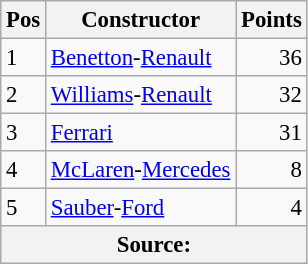<table class="wikitable" style="font-size: 95%;">
<tr>
<th>Pos</th>
<th>Constructor</th>
<th>Points</th>
</tr>
<tr>
<td>1</td>
<td> <a href='#'>Benetton</a>-<a href='#'>Renault</a></td>
<td align="right">36</td>
</tr>
<tr>
<td>2</td>
<td> <a href='#'>Williams</a>-<a href='#'>Renault</a></td>
<td align="right">32</td>
</tr>
<tr>
<td>3</td>
<td> <a href='#'>Ferrari</a></td>
<td align="right">31</td>
</tr>
<tr>
<td>4</td>
<td> <a href='#'>McLaren</a>-<a href='#'>Mercedes</a></td>
<td align="right">8</td>
</tr>
<tr>
<td>5</td>
<td> <a href='#'>Sauber</a>-<a href='#'>Ford</a></td>
<td align="right">4</td>
</tr>
<tr>
<th colspan=4>Source: </th>
</tr>
</table>
